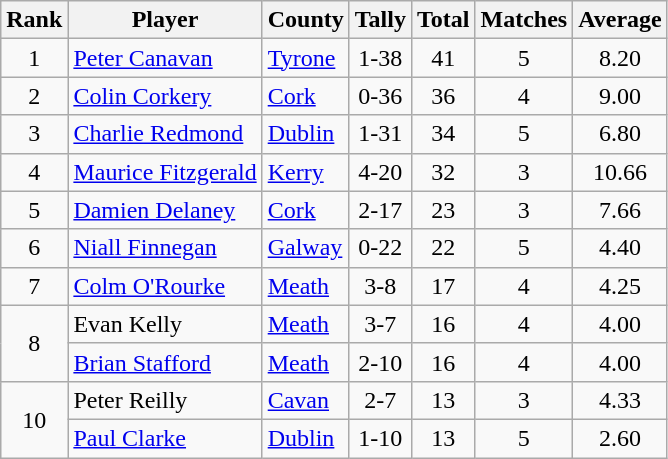<table class="wikitable">
<tr>
<th>Rank</th>
<th>Player</th>
<th>County</th>
<th>Tally</th>
<th>Total</th>
<th>Matches</th>
<th>Average</th>
</tr>
<tr>
<td style="text-align:center;">1</td>
<td><a href='#'>Peter Canavan</a></td>
<td><a href='#'>Tyrone</a></td>
<td align=center>1-38</td>
<td align=center>41</td>
<td align=center>5</td>
<td align=center>8.20</td>
</tr>
<tr>
<td style="text-align:center;">2</td>
<td><a href='#'>Colin Corkery</a></td>
<td><a href='#'>Cork</a></td>
<td align=center>0-36</td>
<td align=center>36</td>
<td align=center>4</td>
<td align=center>9.00</td>
</tr>
<tr>
<td style="text-align:center;">3</td>
<td><a href='#'>Charlie Redmond</a></td>
<td><a href='#'>Dublin</a></td>
<td align=center>1-31</td>
<td align=center>34</td>
<td align=center>5</td>
<td align=center>6.80</td>
</tr>
<tr>
<td style="text-align:center;">4</td>
<td><a href='#'>Maurice Fitzgerald</a></td>
<td><a href='#'>Kerry</a></td>
<td align=center>4-20</td>
<td align=center>32</td>
<td align=center>3</td>
<td align=center>10.66</td>
</tr>
<tr>
<td style="text-align:center;">5</td>
<td><a href='#'>Damien Delaney</a></td>
<td><a href='#'>Cork</a></td>
<td align=center>2-17</td>
<td align=center>23</td>
<td align=center>3</td>
<td align=center>7.66</td>
</tr>
<tr>
<td style="text-align:center;">6</td>
<td><a href='#'>Niall Finnegan</a></td>
<td><a href='#'>Galway</a></td>
<td align=center>0-22</td>
<td align=center>22</td>
<td align=center>5</td>
<td align=center>4.40</td>
</tr>
<tr>
<td style="text-align:center;">7</td>
<td><a href='#'>Colm O'Rourke</a></td>
<td><a href='#'>Meath</a></td>
<td align=center>3-8</td>
<td align=center>17</td>
<td align=center>4</td>
<td align=center>4.25</td>
</tr>
<tr>
<td rowspan="2" style="text-align:center;">8</td>
<td>Evan Kelly</td>
<td><a href='#'>Meath</a></td>
<td align=center>3-7</td>
<td align=center>16</td>
<td align=center>4</td>
<td align=center>4.00</td>
</tr>
<tr>
<td><a href='#'>Brian Stafford</a></td>
<td><a href='#'>Meath</a></td>
<td align=center>2-10</td>
<td align=center>16</td>
<td align=center>4</td>
<td align=center>4.00</td>
</tr>
<tr>
<td rowspan="2" style="text-align:center;">10</td>
<td>Peter Reilly</td>
<td><a href='#'>Cavan</a></td>
<td align=center>2-7</td>
<td align=center>13</td>
<td align=center>3</td>
<td align=center>4.33</td>
</tr>
<tr>
<td><a href='#'>Paul Clarke</a></td>
<td><a href='#'>Dublin</a></td>
<td align=center>1-10</td>
<td align=center>13</td>
<td align=center>5</td>
<td align=center>2.60</td>
</tr>
</table>
